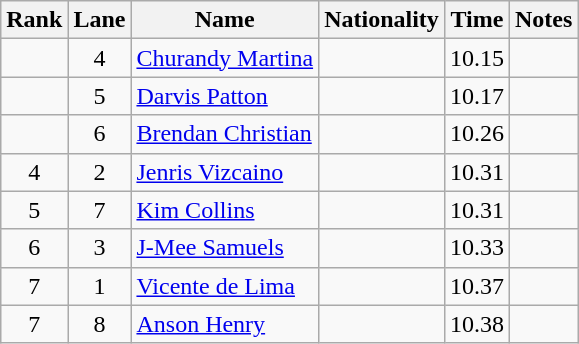<table class="wikitable sortable" style="text-align:center">
<tr>
<th>Rank</th>
<th>Lane</th>
<th>Name</th>
<th>Nationality</th>
<th>Time</th>
<th>Notes</th>
</tr>
<tr>
<td></td>
<td>4</td>
<td align=left><a href='#'>Churandy Martina</a></td>
<td align=left></td>
<td>10.15</td>
<td></td>
</tr>
<tr>
<td></td>
<td>5</td>
<td align=left><a href='#'>Darvis Patton</a></td>
<td align=left></td>
<td>10.17</td>
<td></td>
</tr>
<tr>
<td></td>
<td>6</td>
<td align=left><a href='#'>Brendan Christian</a></td>
<td align=left></td>
<td>10.26</td>
<td></td>
</tr>
<tr>
<td>4</td>
<td>2</td>
<td align=left><a href='#'>Jenris Vizcaino</a></td>
<td align=left></td>
<td>10.31</td>
<td></td>
</tr>
<tr>
<td>5</td>
<td>7</td>
<td align=left><a href='#'>Kim Collins</a></td>
<td align=left></td>
<td>10.31</td>
<td></td>
</tr>
<tr>
<td>6</td>
<td>3</td>
<td align=left><a href='#'>J-Mee Samuels</a></td>
<td align=left></td>
<td>10.33</td>
<td></td>
</tr>
<tr>
<td>7</td>
<td>1</td>
<td align=left><a href='#'>Vicente de Lima</a></td>
<td align=left></td>
<td>10.37</td>
<td></td>
</tr>
<tr>
<td>7</td>
<td>8</td>
<td align=left><a href='#'>Anson Henry</a></td>
<td align=left></td>
<td>10.38</td>
<td></td>
</tr>
</table>
